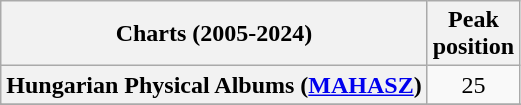<table class="wikitable sortable plainrowheaders" style="text-align:center">
<tr>
<th>Charts (2005-2024)</th>
<th>Peak<br>position</th>
</tr>
<tr>
<th scope="row">Hungarian Physical Albums (<a href='#'>MAHASZ</a>)</th>
<td>25</td>
</tr>
<tr>
</tr>
<tr>
</tr>
<tr>
</tr>
</table>
